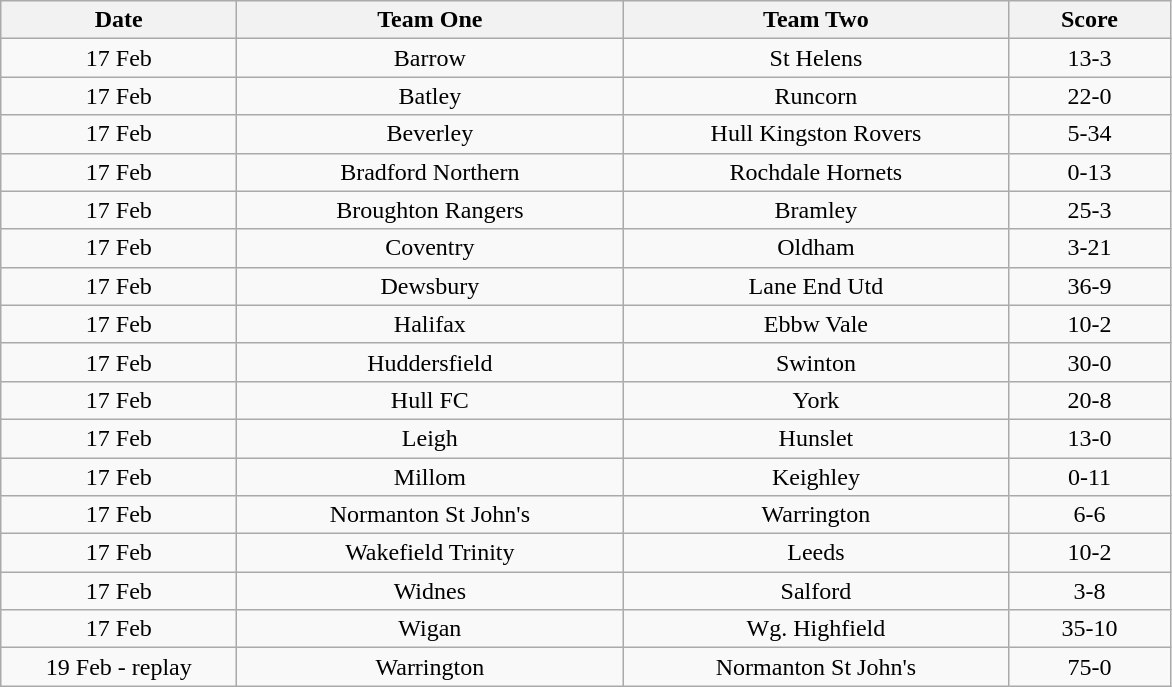<table class="wikitable" style="text-align: center">
<tr>
<th width=150>Date</th>
<th width=250>Team One</th>
<th width=250>Team Two</th>
<th width=100>Score</th>
</tr>
<tr>
<td>17 Feb</td>
<td>Barrow</td>
<td>St Helens</td>
<td>13-3</td>
</tr>
<tr>
<td>17 Feb</td>
<td>Batley</td>
<td>Runcorn</td>
<td>22-0</td>
</tr>
<tr>
<td>17 Feb</td>
<td>Beverley</td>
<td>Hull Kingston Rovers</td>
<td>5-34</td>
</tr>
<tr>
<td>17 Feb</td>
<td>Bradford Northern</td>
<td>Rochdale Hornets</td>
<td>0-13</td>
</tr>
<tr>
<td>17 Feb</td>
<td>Broughton Rangers</td>
<td>Bramley</td>
<td>25-3</td>
</tr>
<tr>
<td>17 Feb</td>
<td>Coventry</td>
<td>Oldham</td>
<td>3-21</td>
</tr>
<tr>
<td>17 Feb</td>
<td>Dewsbury</td>
<td>Lane End Utd</td>
<td>36-9</td>
</tr>
<tr>
<td>17 Feb</td>
<td>Halifax</td>
<td>Ebbw Vale</td>
<td>10-2</td>
</tr>
<tr>
<td>17 Feb</td>
<td>Huddersfield</td>
<td>Swinton</td>
<td>30-0</td>
</tr>
<tr>
<td>17 Feb</td>
<td>Hull FC</td>
<td>York</td>
<td>20-8</td>
</tr>
<tr>
<td>17 Feb</td>
<td>Leigh</td>
<td>Hunslet</td>
<td>13-0</td>
</tr>
<tr>
<td>17 Feb</td>
<td>Millom</td>
<td>Keighley</td>
<td>0-11</td>
</tr>
<tr>
<td>17 Feb</td>
<td>Normanton St John's</td>
<td>Warrington</td>
<td>6-6</td>
</tr>
<tr>
<td>17 Feb</td>
<td>Wakefield Trinity</td>
<td>Leeds</td>
<td>10-2</td>
</tr>
<tr>
<td>17 Feb</td>
<td>Widnes</td>
<td>Salford</td>
<td>3-8</td>
</tr>
<tr>
<td>17 Feb</td>
<td>Wigan</td>
<td>Wg. Highfield</td>
<td>35-10</td>
</tr>
<tr>
<td>19 Feb - replay</td>
<td>Warrington</td>
<td>Normanton St John's</td>
<td>75-0</td>
</tr>
</table>
